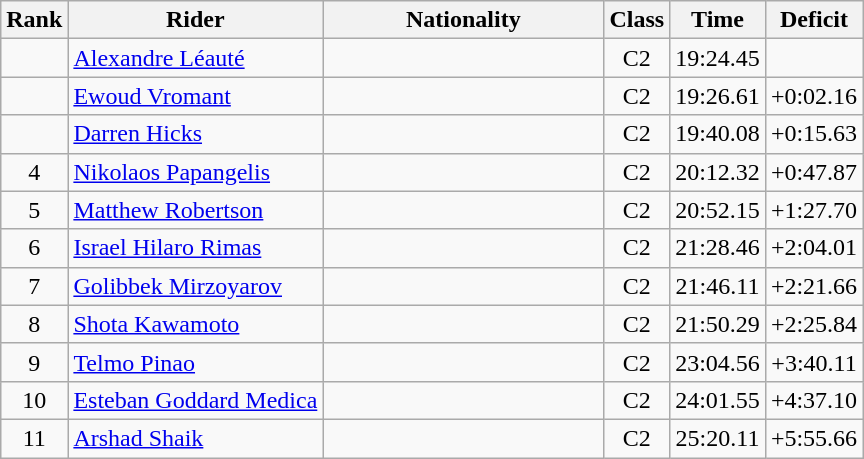<table class="wikitable sortable" style="text-align:center">
<tr>
<th width=20>Rank</th>
<th>Rider</th>
<th width="180">Nationality</th>
<th>Class</th>
<th>Time</th>
<th>Deficit</th>
</tr>
<tr>
<td></td>
<td align=left><a href='#'>Alexandre Léauté</a></td>
<td align=left></td>
<td>C2</td>
<td>19:24.45</td>
<td></td>
</tr>
<tr>
<td></td>
<td align=left><a href='#'>Ewoud Vromant</a></td>
<td align=left></td>
<td>C2</td>
<td>19:26.61</td>
<td>+0:02.16</td>
</tr>
<tr>
<td></td>
<td align=left><a href='#'>Darren Hicks</a></td>
<td align=left></td>
<td>C2</td>
<td>19:40.08</td>
<td>+0:15.63</td>
</tr>
<tr>
<td>4</td>
<td align=left><a href='#'>Nikolaos Papangelis</a></td>
<td align=left></td>
<td>C2</td>
<td>20:12.32</td>
<td>+0:47.87</td>
</tr>
<tr>
<td>5</td>
<td align=left><a href='#'>Matthew  Robertson</a></td>
<td align=left></td>
<td>C2</td>
<td>20:52.15</td>
<td>+1:27.70</td>
</tr>
<tr>
<td>6</td>
<td align=left><a href='#'>Israel Hilaro Rimas</a></td>
<td align=left></td>
<td>C2</td>
<td>21:28.46</td>
<td>+2:04.01</td>
</tr>
<tr>
<td>7</td>
<td align=left><a href='#'>Golibbek Mirzoyarov</a></td>
<td align=left></td>
<td>C2</td>
<td>21:46.11</td>
<td>+2:21.66</td>
</tr>
<tr>
<td>8</td>
<td align=left><a href='#'>Shota Kawamoto</a></td>
<td align=left></td>
<td>C2</td>
<td>21:50.29</td>
<td>+2:25.84</td>
</tr>
<tr>
<td>9</td>
<td align=left><a href='#'>Telmo Pinao</a></td>
<td align=left></td>
<td>C2</td>
<td>23:04.56</td>
<td>+3:40.11</td>
</tr>
<tr>
<td>10</td>
<td align=left><a href='#'>Esteban Goddard Medica</a></td>
<td align=left></td>
<td>C2</td>
<td>24:01.55</td>
<td>+4:37.10</td>
</tr>
<tr>
<td>11</td>
<td align=left><a href='#'>Arshad Shaik</a></td>
<td align=left></td>
<td>C2</td>
<td>25:20.11</td>
<td>+5:55.66</td>
</tr>
</table>
